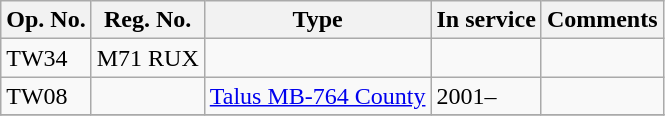<table class="wikitable">
<tr>
<th>Op. No.</th>
<th>Reg. No.</th>
<th>Type</th>
<th>In service</th>
<th>Comments</th>
</tr>
<tr>
<td>TW34</td>
<td>M71 RUX</td>
<td></td>
<td></td>
<td></td>
</tr>
<tr>
<td>TW08</td>
<td></td>
<td><a href='#'>Talus MB-764 County</a></td>
<td>2001–</td>
<td></td>
</tr>
<tr>
</tr>
</table>
